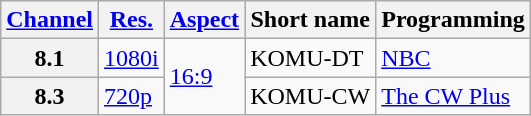<table class="wikitable">
<tr>
<th scope = "col"><a href='#'>Channel</a></th>
<th scope = "col"><a href='#'>Res.</a></th>
<th scope = "col"><a href='#'>Aspect</a></th>
<th scope = "col">Short name</th>
<th scope = "col">Programming</th>
</tr>
<tr>
<th scope = "row">8.1</th>
<td><a href='#'>1080i</a></td>
<td rowspan=2><a href='#'>16:9</a></td>
<td>KOMU-DT</td>
<td><a href='#'>NBC</a></td>
</tr>
<tr>
<th scope = "row">8.3</th>
<td><a href='#'>720p</a></td>
<td>KOMU-CW</td>
<td><a href='#'>The CW Plus</a></td>
</tr>
</table>
